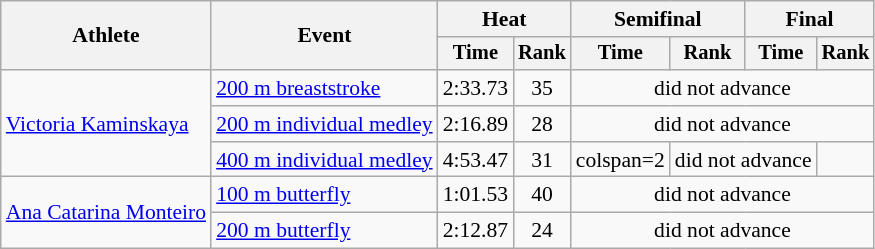<table class=wikitable style="font-size:90%">
<tr>
<th rowspan="2">Athlete</th>
<th rowspan="2">Event</th>
<th colspan="2">Heat</th>
<th colspan="2">Semifinal</th>
<th colspan="2">Final</th>
</tr>
<tr style="font-size:95%">
<th>Time</th>
<th>Rank</th>
<th>Time</th>
<th>Rank</th>
<th>Time</th>
<th>Rank</th>
</tr>
<tr align=center>
<td align=left rowspan=3><a href='#'>Victoria Kaminskaya</a></td>
<td align=left><a href='#'>200 m breaststroke</a></td>
<td>2:33.73</td>
<td>35</td>
<td colspan=4>did not advance</td>
</tr>
<tr align=center>
<td align=left><a href='#'>200 m individual medley</a></td>
<td>2:16.89</td>
<td>28</td>
<td colspan=4>did not advance</td>
</tr>
<tr align=center>
<td align=left><a href='#'>400 m individual medley</a></td>
<td>4:53.47</td>
<td>31</td>
<td>colspan=2 </td>
<td colspan=2>did not advance</td>
</tr>
<tr align=center>
<td align=left rowspan=2><a href='#'>Ana Catarina Monteiro</a></td>
<td align=left><a href='#'>100 m butterfly</a></td>
<td>1:01.53</td>
<td>40</td>
<td colspan=4>did not advance</td>
</tr>
<tr align=center>
<td align=left><a href='#'>200 m butterfly</a></td>
<td>2:12.87</td>
<td>24</td>
<td colspan=4>did not advance</td>
</tr>
</table>
